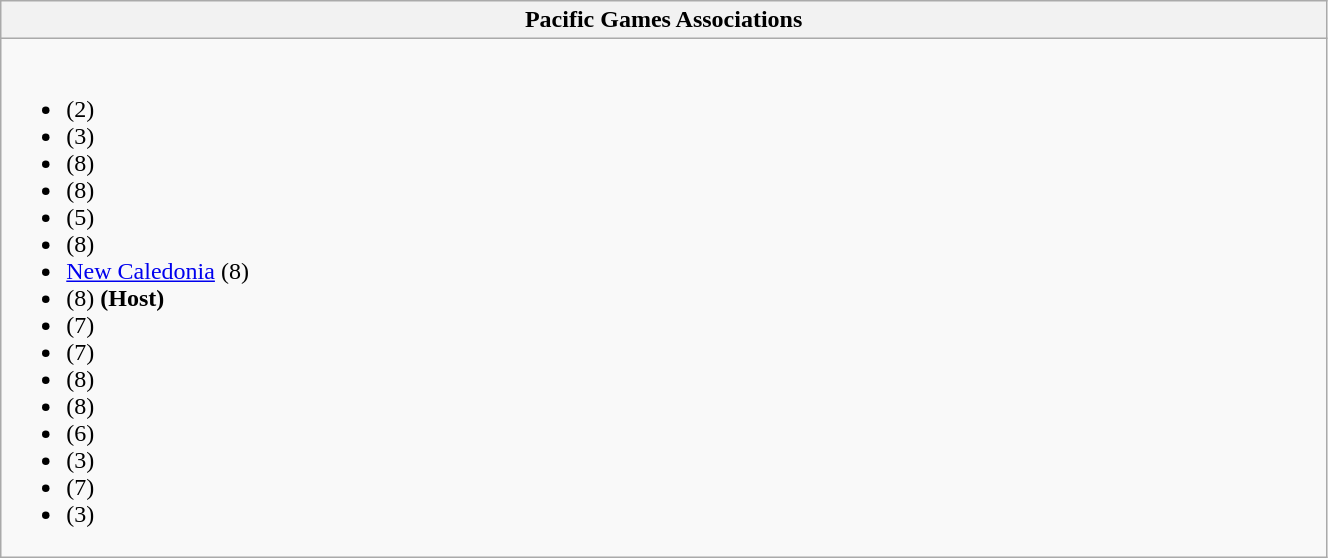<table class="wikitable collapsible" style="min-width:70%; max-width:58em;">
<tr>
<th>Pacific Games Associations</th>
</tr>
<tr>
<td><br><ul><li> (2)</li><li> (3)</li><li> (8)</li><li> (8)</li><li> (5)</li><li> (8)</li><li>  <a href='#'>New Caledonia</a> (8)</li><li> (8) <strong>(Host)</strong></li><li> (7)</li><li> (7)</li><li> (8)</li><li> (8)</li><li> (6)</li><li> (3)</li><li> (7)</li><li> (3)</li></ul></td>
</tr>
</table>
